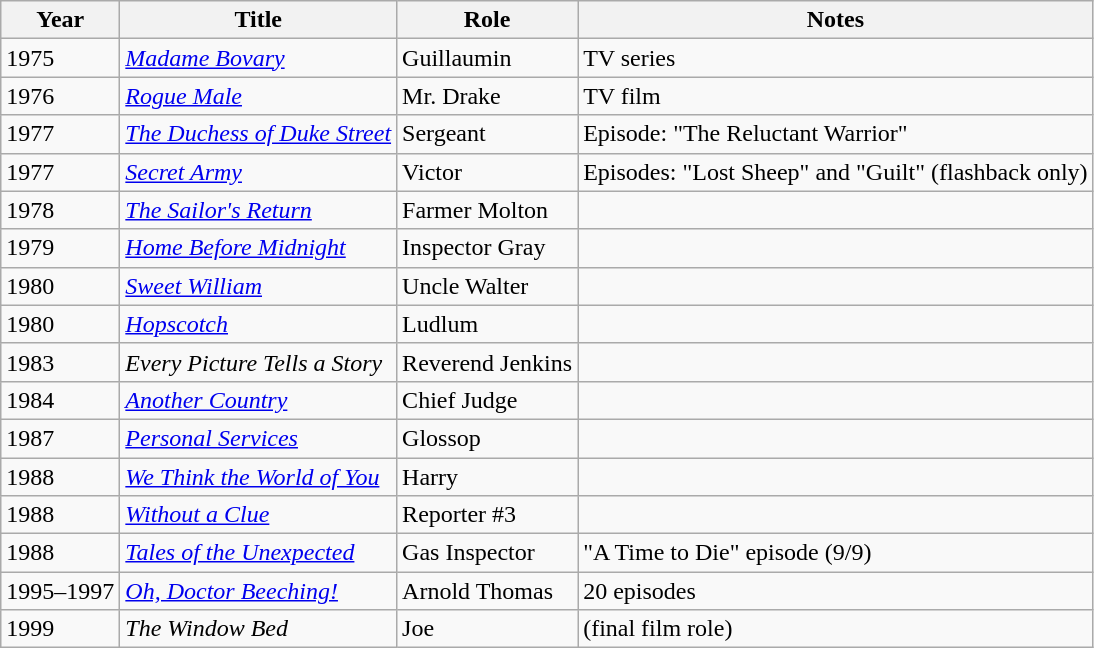<table class="wikitable">
<tr>
<th>Year</th>
<th>Title</th>
<th>Role</th>
<th>Notes</th>
</tr>
<tr>
<td>1975</td>
<td><em><a href='#'>Madame Bovary</a></em></td>
<td>Guillaumin</td>
<td>TV series</td>
</tr>
<tr>
<td>1976</td>
<td><em><a href='#'>Rogue Male</a></em></td>
<td>Mr. Drake</td>
<td>TV film</td>
</tr>
<tr>
<td>1977</td>
<td><em><a href='#'>The Duchess of Duke Street</a></em></td>
<td>Sergeant</td>
<td>Episode: "The Reluctant Warrior"</td>
</tr>
<tr>
<td>1977</td>
<td><em><a href='#'>Secret Army</a></em></td>
<td>Victor</td>
<td>Episodes: "Lost Sheep" and "Guilt" (flashback only)</td>
</tr>
<tr>
<td>1978</td>
<td><em><a href='#'>The Sailor's Return</a></em></td>
<td>Farmer Molton</td>
<td></td>
</tr>
<tr>
<td>1979</td>
<td><em><a href='#'>Home Before Midnight</a></em></td>
<td>Inspector Gray</td>
<td></td>
</tr>
<tr>
<td>1980</td>
<td><em><a href='#'>Sweet William</a></em></td>
<td>Uncle Walter</td>
<td></td>
</tr>
<tr>
<td>1980</td>
<td><em><a href='#'>Hopscotch</a></em></td>
<td>Ludlum</td>
<td></td>
</tr>
<tr>
<td>1983</td>
<td><em>Every Picture Tells a Story</em></td>
<td>Reverend Jenkins</td>
<td></td>
</tr>
<tr>
<td>1984</td>
<td><em><a href='#'>Another Country</a></em></td>
<td>Chief Judge</td>
<td></td>
</tr>
<tr>
<td>1987</td>
<td><em><a href='#'>Personal Services</a></em></td>
<td>Glossop</td>
<td></td>
</tr>
<tr>
<td>1988</td>
<td><em><a href='#'>We Think the World of You</a></em></td>
<td>Harry</td>
<td></td>
</tr>
<tr>
<td>1988</td>
<td><em><a href='#'>Without a Clue</a></em></td>
<td>Reporter #3</td>
<td></td>
</tr>
<tr>
<td>1988</td>
<td><em><a href='#'>Tales of the Unexpected</a></em></td>
<td>Gas Inspector</td>
<td>"A Time to Die" episode (9/9)</td>
</tr>
<tr>
<td>1995–1997</td>
<td><em><a href='#'>Oh, Doctor Beeching!</a></em></td>
<td>Arnold Thomas</td>
<td>20 episodes</td>
</tr>
<tr>
<td>1999</td>
<td><em>The Window Bed</em></td>
<td>Joe</td>
<td>(final film role)</td>
</tr>
</table>
